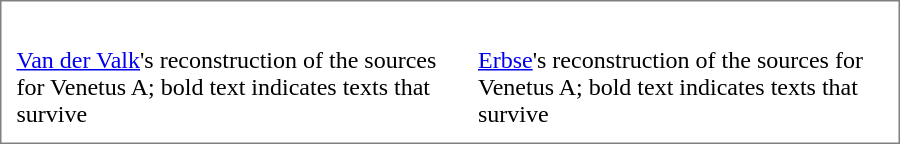<table style="border-width:1px; border-color:gray; border-style: solid; width: 600px;" align="center" cellpadding="10" cellspacing="0">
<tr>
<td></td>
<td></td>
</tr>
<tr>
<td><a href='#'>Van der Valk</a>'s reconstruction of the sources for Venetus A; bold text indicates texts that survive</td>
<td><a href='#'>Erbse</a>'s reconstruction of the sources for Venetus A; bold text indicates texts that survive</td>
</tr>
</table>
